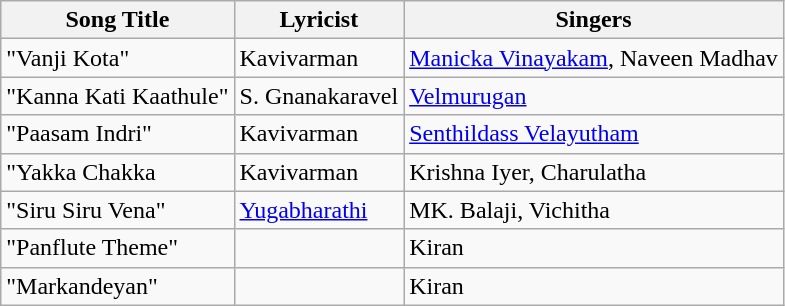<table class="wikitable">
<tr>
<th>Song Title</th>
<th>Lyricist</th>
<th>Singers</th>
</tr>
<tr>
<td>"Vanji Kota"</td>
<td>Kavivarman</td>
<td><a href='#'>Manicka Vinayakam</a>, Naveen Madhav</td>
</tr>
<tr>
<td>"Kanna Kati Kaathule"</td>
<td>S. Gnanakaravel</td>
<td><a href='#'>Velmurugan</a></td>
</tr>
<tr>
<td>"Paasam Indri"</td>
<td>Kavivarman</td>
<td><a href='#'>Senthildass Velayutham</a></td>
</tr>
<tr>
<td>"Yakka Chakka</td>
<td>Kavivarman</td>
<td>Krishna Iyer, Charulatha</td>
</tr>
<tr>
<td>"Siru Siru Vena"</td>
<td><a href='#'>Yugabharathi</a></td>
<td>MK. Balaji, Vichitha</td>
</tr>
<tr>
<td>"Panflute Theme"</td>
<td></td>
<td>Kiran</td>
</tr>
<tr>
<td>"Markandeyan"</td>
<td></td>
<td>Kiran</td>
</tr>
</table>
